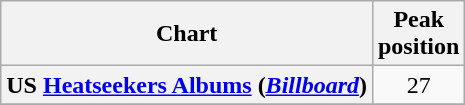<table class="wikitable sortable plainrowheaders" style="text-align:center;" border="1">
<tr>
<th scope="col">Chart</th>
<th scope="col">Peak<br>position</th>
</tr>
<tr>
<th scope="row">US <a href='#'>Heatseekers Albums</a> (<em><a href='#'>Billboard</a></em>)</th>
<td>27</td>
</tr>
<tr>
</tr>
</table>
